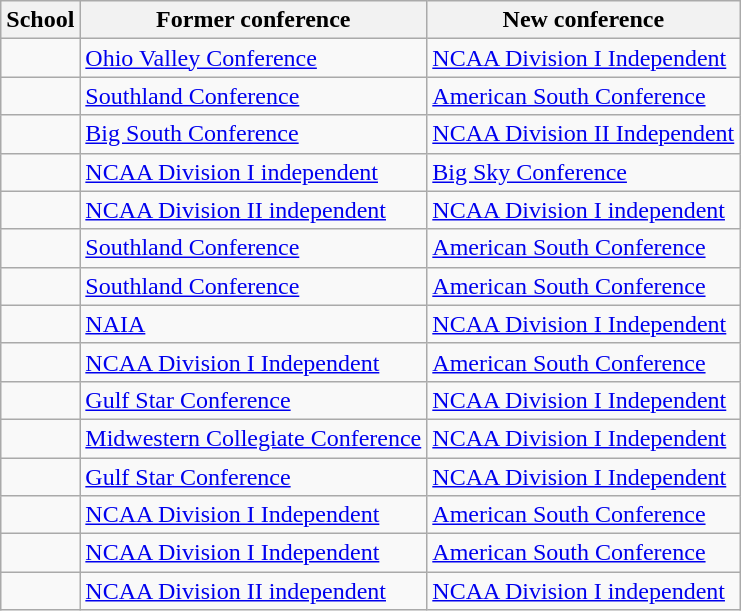<table class="wikitable sortable">
<tr>
<th>School</th>
<th>Former conference</th>
<th>New conference</th>
</tr>
<tr>
<td></td>
<td><a href='#'>Ohio Valley Conference</a></td>
<td><a href='#'>NCAA Division I Independent</a></td>
</tr>
<tr>
<td></td>
<td><a href='#'>Southland Conference</a></td>
<td><a href='#'>American South Conference</a></td>
</tr>
<tr>
<td></td>
<td><a href='#'>Big South Conference</a></td>
<td><a href='#'>NCAA Division II Independent</a></td>
</tr>
<tr>
<td></td>
<td><a href='#'>NCAA Division I independent</a></td>
<td><a href='#'>Big Sky Conference</a></td>
</tr>
<tr>
<td></td>
<td><a href='#'>NCAA Division II independent</a></td>
<td><a href='#'>NCAA Division I independent</a></td>
</tr>
<tr>
<td></td>
<td><a href='#'>Southland Conference</a></td>
<td><a href='#'>American South Conference</a></td>
</tr>
<tr>
<td></td>
<td><a href='#'>Southland Conference</a></td>
<td><a href='#'>American South Conference</a></td>
</tr>
<tr>
<td></td>
<td><a href='#'>NAIA</a></td>
<td><a href='#'>NCAA Division I Independent</a></td>
</tr>
<tr>
<td></td>
<td><a href='#'>NCAA Division I Independent</a></td>
<td><a href='#'>American South Conference</a></td>
</tr>
<tr>
<td></td>
<td><a href='#'>Gulf Star Conference</a></td>
<td><a href='#'>NCAA Division I Independent</a></td>
</tr>
<tr>
<td></td>
<td><a href='#'>Midwestern Collegiate Conference</a></td>
<td><a href='#'>NCAA Division I Independent</a></td>
</tr>
<tr>
<td></td>
<td><a href='#'>Gulf Star Conference</a></td>
<td><a href='#'>NCAA Division I Independent</a></td>
</tr>
<tr>
<td></td>
<td><a href='#'>NCAA Division I Independent</a></td>
<td><a href='#'>American South Conference</a></td>
</tr>
<tr>
<td></td>
<td><a href='#'>NCAA Division I Independent</a></td>
<td><a href='#'>American South Conference</a></td>
</tr>
<tr>
<td></td>
<td><a href='#'>NCAA Division II independent</a></td>
<td><a href='#'>NCAA Division I independent</a></td>
</tr>
</table>
